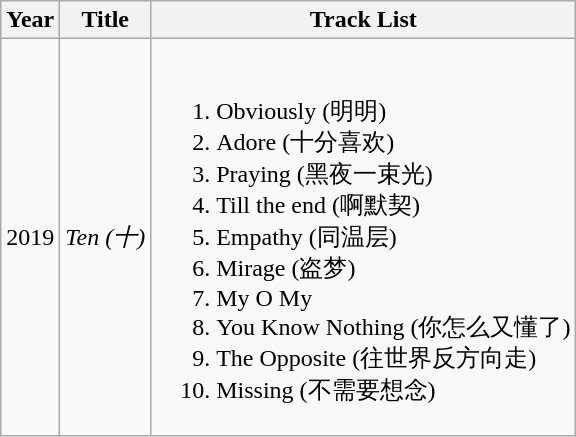<table class="wikitable">
<tr>
<th>Year</th>
<th>Title</th>
<th>Track List</th>
</tr>
<tr>
<td>2019</td>
<td><em>Ten (十)</em></td>
<td><br><ol><li>Obviously (明明) <br></li><li>Adore (十分喜欢) <br></li><li>Praying (黑夜一束光) <br></li><li>Till the end (啊默契) <br></li><li>Empathy (同温层) <br></li><li>Mirage (盗梦) <br></li><li>My O My <br></li><li>You Know Nothing (你怎么又懂了) <br></li><li>The Opposite (往世界反方向走) <br></li><li>Missing (不需要想念) <br></li></ol></td>
</tr>
</table>
